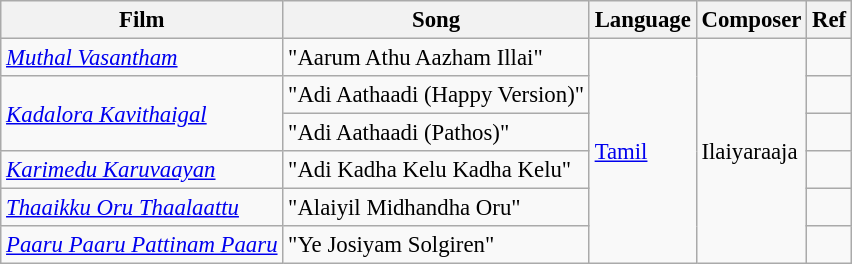<table class="wikitable sortable" style="font-size:95%;">
<tr>
<th>Film</th>
<th>Song</th>
<th>Language</th>
<th>Composer</th>
<th>Ref</th>
</tr>
<tr>
<td><em><a href='#'>Muthal Vasantham</a></em></td>
<td>"Aarum Athu Aazham Illai"</td>
<td rowspan="6"><a href='#'>Tamil</a></td>
<td rowspan="6">Ilaiyaraaja</td>
<td></td>
</tr>
<tr>
<td rowspan="2"><em><a href='#'>Kadalora Kavithaigal</a></em></td>
<td>"Adi Aathaadi (Happy Version)"</td>
<td></td>
</tr>
<tr>
<td>"Adi Aathaadi (Pathos)"</td>
<td></td>
</tr>
<tr>
<td><em><a href='#'>Karimedu Karuvaayan</a></em></td>
<td>"Adi Kadha Kelu Kadha Kelu"</td>
<td></td>
</tr>
<tr>
<td><em><a href='#'>Thaaikku Oru Thaalaattu</a></em></td>
<td>"Alaiyil Midhandha Oru"</td>
<td></td>
</tr>
<tr>
<td><em><a href='#'>Paaru Paaru Pattinam Paaru</a></em></td>
<td>"Ye Josiyam Solgiren"</td>
<td></td>
</tr>
</table>
